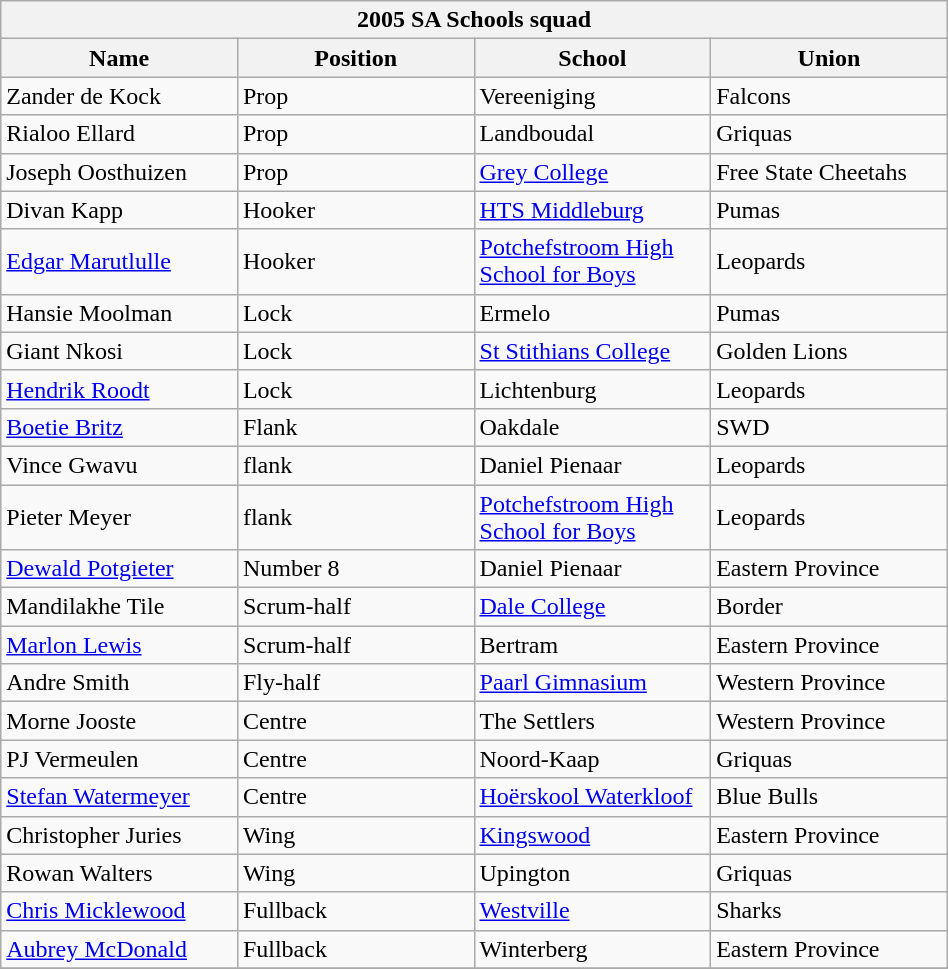<table class="wikitable" style="text-align:left; width:50%">
<tr>
<th colspan="100%">2005 SA Schools squad</th>
</tr>
<tr>
<th style="width:25%;">Name</th>
<th style="width:25%;">Position</th>
<th style="width:25%;">School</th>
<th style="width:25%;">Union</th>
</tr>
<tr>
<td>Zander de Kock</td>
<td>Prop</td>
<td>Vereeniging</td>
<td>Falcons</td>
</tr>
<tr>
<td>Rialoo Ellard</td>
<td>Prop</td>
<td>Landboudal</td>
<td>Griquas</td>
</tr>
<tr>
<td>Joseph Oosthuizen</td>
<td>Prop</td>
<td><a href='#'>Grey College</a></td>
<td>Free State Cheetahs</td>
</tr>
<tr>
<td>Divan Kapp</td>
<td>Hooker</td>
<td><a href='#'>HTS Middleburg</a></td>
<td>Pumas</td>
</tr>
<tr>
<td><a href='#'>Edgar Marutlulle</a></td>
<td>Hooker</td>
<td><a href='#'>Potchefstroom High School for Boys</a></td>
<td>Leopards</td>
</tr>
<tr>
<td>Hansie Moolman</td>
<td>Lock</td>
<td>Ermelo</td>
<td>Pumas</td>
</tr>
<tr>
<td>Giant Nkosi</td>
<td>Lock</td>
<td><a href='#'>St Stithians College</a></td>
<td>Golden Lions</td>
</tr>
<tr>
<td><a href='#'>Hendrik Roodt</a></td>
<td>Lock</td>
<td>Lichtenburg</td>
<td>Leopards</td>
</tr>
<tr>
<td><a href='#'>Boetie Britz</a></td>
<td>Flank</td>
<td>Oakdale</td>
<td>SWD</td>
</tr>
<tr>
<td>Vince Gwavu</td>
<td>flank</td>
<td>Daniel Pienaar</td>
<td>Leopards</td>
</tr>
<tr>
<td>Pieter Meyer</td>
<td>flank</td>
<td><a href='#'>Potchefstroom High School for Boys</a></td>
<td>Leopards</td>
</tr>
<tr>
<td><a href='#'>Dewald Potgieter</a></td>
<td>Number 8</td>
<td>Daniel Pienaar</td>
<td>Eastern Province</td>
</tr>
<tr>
<td>Mandilakhe Tile</td>
<td>Scrum-half</td>
<td><a href='#'>Dale College</a></td>
<td>Border</td>
</tr>
<tr>
<td><a href='#'>Marlon Lewis</a></td>
<td>Scrum-half</td>
<td>Bertram</td>
<td>Eastern Province</td>
</tr>
<tr>
<td>Andre Smith</td>
<td>Fly-half</td>
<td><a href='#'>Paarl Gimnasium</a></td>
<td>Western Province</td>
</tr>
<tr>
<td>Morne Jooste</td>
<td>Centre</td>
<td>The Settlers</td>
<td>Western Province</td>
</tr>
<tr>
<td>PJ Vermeulen</td>
<td>Centre</td>
<td>Noord-Kaap</td>
<td>Griquas</td>
</tr>
<tr>
<td><a href='#'>Stefan Watermeyer</a></td>
<td>Centre</td>
<td><a href='#'>Hoërskool Waterkloof</a></td>
<td>Blue Bulls</td>
</tr>
<tr>
<td>Christopher Juries</td>
<td>Wing</td>
<td><a href='#'>Kingswood</a></td>
<td>Eastern Province</td>
</tr>
<tr>
<td>Rowan Walters</td>
<td>Wing</td>
<td>Upington</td>
<td>Griquas</td>
</tr>
<tr>
<td><a href='#'>Chris Micklewood</a></td>
<td>Fullback</td>
<td><a href='#'>Westville</a></td>
<td>Sharks</td>
</tr>
<tr>
<td><a href='#'>Aubrey McDonald</a></td>
<td>Fullback</td>
<td>Winterberg</td>
<td>Eastern Province</td>
</tr>
<tr>
</tr>
</table>
